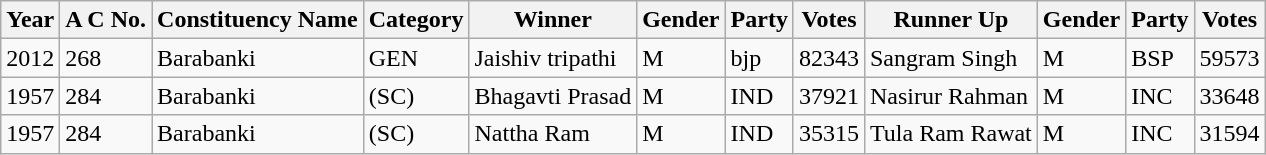<table class="wikitable">
<tr>
<th>Year</th>
<th>A C No.</th>
<th>Constituency Name</th>
<th>Category</th>
<th>Winner</th>
<th>Gender</th>
<th>Party</th>
<th>Votes</th>
<th>Runner Up</th>
<th>Gender</th>
<th>Party</th>
<th>Votes</th>
</tr>
<tr>
<td>2012</td>
<td>268</td>
<td>Barabanki</td>
<td>GEN</td>
<td>Jaishiv tripathi</td>
<td>M</td>
<td>bjp</td>
<td>82343</td>
<td>Sangram Singh</td>
<td>M</td>
<td>BSP</td>
<td>59573</td>
</tr>
<tr>
<td>1957</td>
<td>284</td>
<td>Barabanki</td>
<td>(SC)</td>
<td>Bhagavti Prasad</td>
<td>M</td>
<td>IND</td>
<td>37921</td>
<td>Nasirur Rahman</td>
<td>M</td>
<td>INC</td>
<td>33648</td>
</tr>
<tr>
<td>1957</td>
<td>284</td>
<td>Barabanki</td>
<td>(SC)</td>
<td>Nattha Ram</td>
<td>M</td>
<td>IND</td>
<td>35315</td>
<td>Tula Ram Rawat</td>
<td>M</td>
<td>INC</td>
<td>31594</td>
</tr>
</table>
